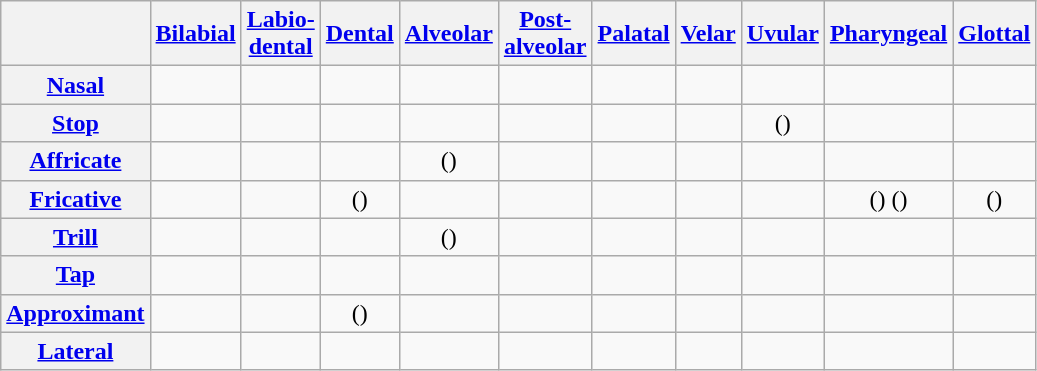<table class="wikitable" style="text-align: center">
<tr>
<th></th>
<th><a href='#'>Bilabial</a></th>
<th><a href='#'>Labio-<br>dental</a></th>
<th><a href='#'>Dental</a></th>
<th><a href='#'>Alveolar</a></th>
<th><a href='#'>Post-<br>alveolar</a></th>
<th><a href='#'>Palatal</a></th>
<th><a href='#'>Velar</a></th>
<th><a href='#'>Uvular</a></th>
<th><a href='#'>Pharyngeal</a></th>
<th><a href='#'>Glottal</a></th>
</tr>
<tr>
<th><a href='#'>Nasal</a></th>
<td></td>
<td></td>
<td></td>
<td></td>
<td></td>
<td></td>
<td></td>
<td></td>
<td></td>
<td></td>
</tr>
<tr>
<th><a href='#'>Stop</a></th>
<td> </td>
<td></td>
<td> </td>
<td></td>
<td></td>
<td></td>
<td> </td>
<td>()</td>
<td></td>
<td></td>
</tr>
<tr>
<th><a href='#'>Affricate</a></th>
<td></td>
<td></td>
<td></td>
<td>()</td>
<td> </td>
<td></td>
<td></td>
<td></td>
<td></td>
<td></td>
</tr>
<tr>
<th><a href='#'>Fricative</a></th>
<td></td>
<td> </td>
<td>()</td>
<td> </td>
<td> </td>
<td></td>
<td></td>
<td></td>
<td>() ()</td>
<td>()</td>
</tr>
<tr>
<th><a href='#'>Trill</a></th>
<td></td>
<td></td>
<td></td>
<td>()</td>
<td></td>
<td></td>
<td></td>
<td></td>
<td></td>
<td></td>
</tr>
<tr>
<th><a href='#'>Tap</a></th>
<td></td>
<td></td>
<td></td>
<td></td>
<td></td>
<td></td>
<td></td>
<td></td>
<td></td>
<td></td>
</tr>
<tr>
<th><a href='#'>Approximant</a></th>
<td></td>
<td></td>
<td>()</td>
<td></td>
<td></td>
<td></td>
<td></td>
<td></td>
<td></td>
<td></td>
</tr>
<tr>
<th><a href='#'>Lateral</a></th>
<td></td>
<td></td>
<td></td>
<td></td>
<td></td>
<td></td>
<td></td>
<td></td>
<td></td>
<td></td>
</tr>
</table>
